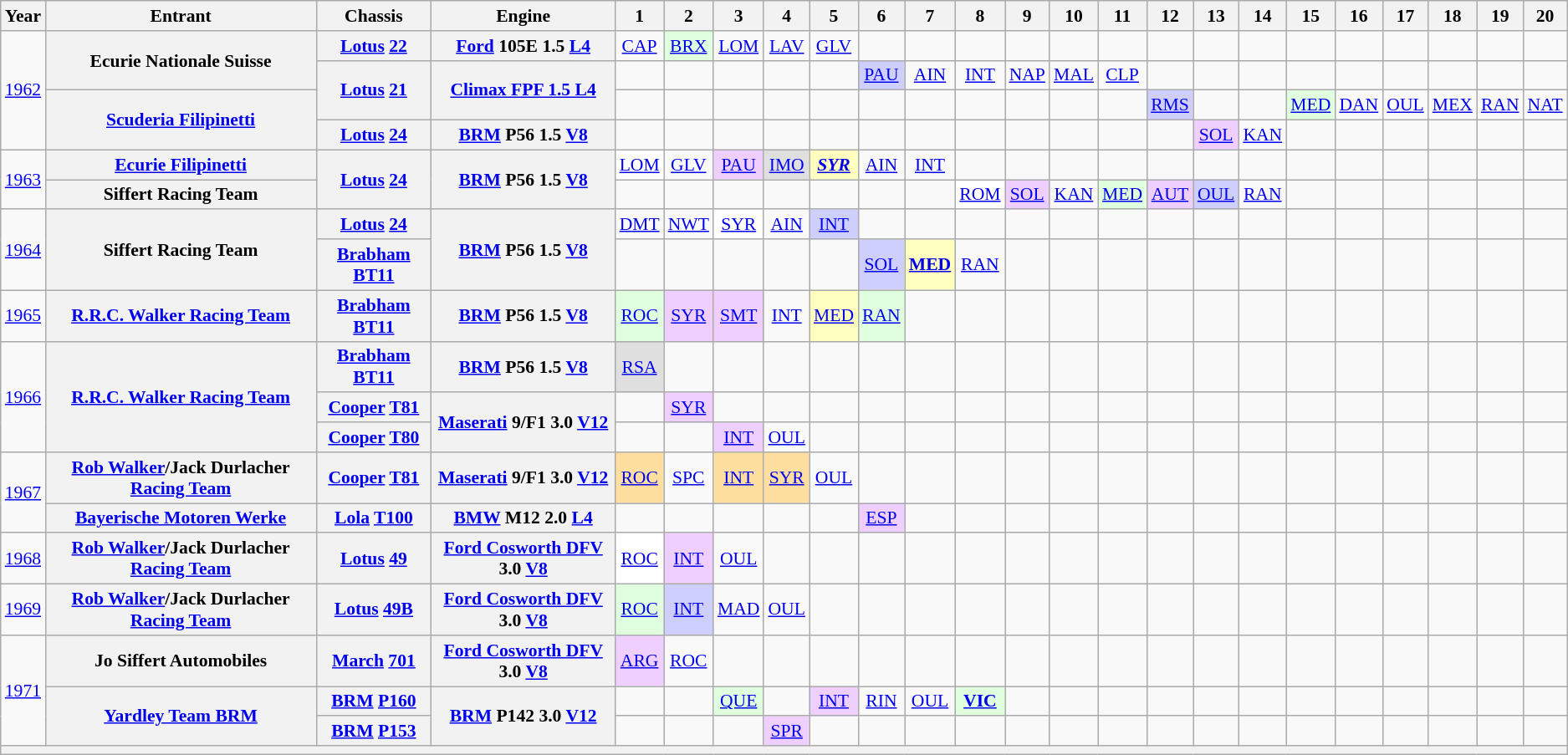<table class="wikitable" style="text-align:center; font-size:90%">
<tr>
<th>Year</th>
<th>Entrant</th>
<th>Chassis</th>
<th>Engine</th>
<th>1</th>
<th>2</th>
<th>3</th>
<th>4</th>
<th>5</th>
<th>6</th>
<th>7</th>
<th>8</th>
<th>9</th>
<th>10</th>
<th>11</th>
<th>12</th>
<th>13</th>
<th>14</th>
<th>15</th>
<th>16</th>
<th>17</th>
<th>18</th>
<th>19</th>
<th>20</th>
</tr>
<tr>
<td rowspan=4><a href='#'>1962</a></td>
<th rowspan=2>Ecurie Nationale Suisse</th>
<th><a href='#'>Lotus</a> <a href='#'>22</a></th>
<th><a href='#'>Ford</a> 105E 1.5 <a href='#'>L4</a></th>
<td><a href='#'>CAP</a></td>
<td style="background:#DFFFDF;"><a href='#'>BRX</a><br></td>
<td><a href='#'>LOM</a></td>
<td><a href='#'>LAV</a></td>
<td><a href='#'>GLV</a></td>
<td></td>
<td></td>
<td></td>
<td></td>
<td></td>
<td></td>
<td></td>
<td></td>
<td></td>
<td></td>
<td></td>
<td></td>
<td></td>
<td></td>
<td></td>
</tr>
<tr>
<th rowspan=2><a href='#'>Lotus</a> <a href='#'>21</a></th>
<th rowspan=2><a href='#'>Climax FPF 1.5 L4</a></th>
<td></td>
<td></td>
<td></td>
<td></td>
<td></td>
<td style="background:#CFCFFF;"><a href='#'>PAU</a><br></td>
<td><a href='#'>AIN</a></td>
<td><a href='#'>INT</a></td>
<td><a href='#'>NAP</a></td>
<td><a href='#'>MAL</a></td>
<td><a href='#'>CLP</a></td>
<td></td>
<td></td>
<td></td>
<td></td>
<td></td>
<td></td>
<td></td>
<td></td>
<td></td>
</tr>
<tr>
<th rowspan=2><a href='#'>Scuderia Filipinetti</a></th>
<td></td>
<td></td>
<td></td>
<td></td>
<td></td>
<td></td>
<td></td>
<td></td>
<td></td>
<td></td>
<td></td>
<td style="background:#CFCFFF;"><a href='#'>RMS</a><br></td>
<td></td>
<td></td>
<td style="background:#DFFFDF;"><a href='#'>MED</a><br></td>
<td><a href='#'>DAN</a></td>
<td><a href='#'>OUL</a></td>
<td><a href='#'>MEX</a></td>
<td><a href='#'>RAN</a></td>
<td><a href='#'>NAT</a></td>
</tr>
<tr>
<th><a href='#'>Lotus</a> <a href='#'>24</a></th>
<th><a href='#'>BRM</a> P56 1.5 <a href='#'>V8</a></th>
<td></td>
<td></td>
<td></td>
<td></td>
<td></td>
<td></td>
<td></td>
<td></td>
<td></td>
<td></td>
<td></td>
<td></td>
<td style="background:#EFCFFF;"><a href='#'>SOL</a><br></td>
<td><a href='#'>KAN</a></td>
<td></td>
<td></td>
<td></td>
<td></td>
<td></td>
<td></td>
</tr>
<tr>
<td rowspan=2><a href='#'>1963</a></td>
<th><a href='#'>Ecurie Filipinetti</a></th>
<th rowspan=2><a href='#'>Lotus</a> <a href='#'>24</a></th>
<th rowspan=2><a href='#'>BRM</a> P56 1.5 <a href='#'>V8</a></th>
<td style="background:#FFFFFF;"><a href='#'>LOM</a><br></td>
<td><a href='#'>GLV</a></td>
<td style="background:#EFCFFF;"><a href='#'>PAU</a><br></td>
<td style="background:#DFDFDF;"><a href='#'>IMO</a><br></td>
<td style="background:#ffffbf;"><strong><em><a href='#'>SYR</a></em></strong><br></td>
<td><a href='#'>AIN</a></td>
<td><a href='#'>INT</a></td>
<td></td>
<td></td>
<td></td>
<td></td>
<td></td>
<td></td>
<td></td>
<td></td>
<td></td>
<td></td>
<td></td>
<td></td>
<td></td>
</tr>
<tr>
<th>Siffert Racing Team</th>
<td></td>
<td></td>
<td></td>
<td></td>
<td></td>
<td></td>
<td></td>
<td style="background:#FFFFFF;"><a href='#'>ROM</a><br></td>
<td style="background:#EFCFFF;"><a href='#'>SOL</a><br></td>
<td><a href='#'>KAN</a></td>
<td style="background:#DFFFDF;"><a href='#'>MED</a><br></td>
<td style="background:#EFCFFF;"><a href='#'>AUT</a><br></td>
<td style="background:#CFCFFF;"><a href='#'>OUL</a><br></td>
<td><a href='#'>RAN</a></td>
<td></td>
<td></td>
<td></td>
<td></td>
<td></td>
<td></td>
</tr>
<tr>
<td rowspan=2><a href='#'>1964</a></td>
<th rowspan=2>Siffert Racing Team</th>
<th><a href='#'>Lotus</a> <a href='#'>24</a></th>
<th rowspan=2><a href='#'>BRM</a> P56 1.5 <a href='#'>V8</a></th>
<td><a href='#'>DMT</a></td>
<td><a href='#'>NWT</a></td>
<td style="background:#FFFFFF;"><a href='#'>SYR</a><br></td>
<td><a href='#'>AIN</a></td>
<td style="background:#CFCFFF;"><a href='#'>INT</a><br></td>
<td></td>
<td></td>
<td></td>
<td></td>
<td></td>
<td></td>
<td></td>
<td></td>
<td></td>
<td></td>
<td></td>
<td></td>
<td></td>
<td></td>
<td></td>
</tr>
<tr>
<th><a href='#'>Brabham</a> <a href='#'>BT11</a></th>
<td></td>
<td></td>
<td></td>
<td></td>
<td></td>
<td style="background:#CFCFFF;"><a href='#'>SOL</a><br></td>
<td style="background:#ffffbf;"><strong><a href='#'>MED</a></strong><br></td>
<td><a href='#'>RAN</a></td>
<td></td>
<td></td>
<td></td>
<td></td>
<td></td>
<td></td>
<td></td>
<td></td>
<td></td>
<td></td>
<td></td>
<td></td>
</tr>
<tr>
<td><a href='#'>1965</a></td>
<th><a href='#'>R.R.C. Walker Racing Team</a></th>
<th><a href='#'>Brabham</a> <a href='#'>BT11</a></th>
<th><a href='#'>BRM</a> P56 1.5 <a href='#'>V8</a></th>
<td style="background:#DFFFDF;"><a href='#'>ROC</a><br></td>
<td style="background:#EFCFFF;"><a href='#'>SYR</a><br></td>
<td style="background:#EFCFFF;"><a href='#'>SMT</a><br></td>
<td><a href='#'>INT</a></td>
<td style="background:#ffffbf;"><a href='#'>MED</a><br></td>
<td style="background:#DFFFDF;"><a href='#'>RAN</a><br></td>
<td></td>
<td></td>
<td></td>
<td></td>
<td></td>
<td></td>
<td></td>
<td></td>
<td></td>
<td></td>
<td></td>
<td></td>
<td></td>
<td></td>
</tr>
<tr>
<td rowspan=3><a href='#'>1966</a></td>
<th rowspan=3><a href='#'>R.R.C. Walker Racing Team</a></th>
<th><a href='#'>Brabham</a> <a href='#'>BT11</a></th>
<th><a href='#'>BRM</a> P56 1.5 <a href='#'>V8</a></th>
<td style="background:#DFDFDF;"><a href='#'>RSA</a><br></td>
<td></td>
<td></td>
<td></td>
<td></td>
<td></td>
<td></td>
<td></td>
<td></td>
<td></td>
<td></td>
<td></td>
<td></td>
<td></td>
<td></td>
<td></td>
<td></td>
<td></td>
<td></td>
<td></td>
</tr>
<tr>
<th><a href='#'>Cooper</a> <a href='#'>T81</a></th>
<th rowspan=2><a href='#'>Maserati</a> 9/F1 3.0 <a href='#'>V12</a></th>
<td></td>
<td style="background:#EFCFFF;"><a href='#'>SYR</a><br></td>
<td></td>
<td></td>
<td></td>
<td></td>
<td></td>
<td></td>
<td></td>
<td></td>
<td></td>
<td></td>
<td></td>
<td></td>
<td></td>
<td></td>
<td></td>
<td></td>
<td></td>
<td></td>
</tr>
<tr>
<th><a href='#'>Cooper</a> <a href='#'>T80</a></th>
<td></td>
<td></td>
<td style="background:#EFCFFF;"><a href='#'>INT</a><br></td>
<td><a href='#'>OUL</a></td>
<td></td>
<td></td>
<td></td>
<td></td>
<td></td>
<td></td>
<td></td>
<td></td>
<td></td>
<td></td>
<td></td>
<td></td>
<td></td>
<td></td>
<td></td>
<td></td>
</tr>
<tr>
<td rowspan=2><a href='#'>1967</a></td>
<th><a href='#'>Rob Walker</a>/Jack Durlacher <a href='#'>Racing Team</a></th>
<th><a href='#'>Cooper</a> <a href='#'>T81</a></th>
<th><a href='#'>Maserati</a> 9/F1 3.0 <a href='#'>V12</a></th>
<td style="background:#FFDF9F;"><a href='#'>ROC</a><br></td>
<td><a href='#'>SPC</a></td>
<td style="background:#FFDF9F;"><a href='#'>INT</a><br></td>
<td style="background:#FFDF9F;"><a href='#'>SYR</a><br></td>
<td><a href='#'>OUL</a></td>
<td></td>
<td></td>
<td></td>
<td></td>
<td></td>
<td></td>
<td></td>
<td></td>
<td></td>
<td></td>
<td></td>
<td></td>
<td></td>
<td></td>
<td></td>
</tr>
<tr>
<th><a href='#'>Bayerische Motoren Werke</a></th>
<th><a href='#'>Lola</a> <a href='#'>T100</a></th>
<th><a href='#'>BMW</a> M12 2.0 <a href='#'>L4</a></th>
<td></td>
<td></td>
<td></td>
<td></td>
<td></td>
<td style="background:#EFCFFF;"><a href='#'>ESP</a><br></td>
<td></td>
<td></td>
<td></td>
<td></td>
<td></td>
<td></td>
<td></td>
<td></td>
<td></td>
<td></td>
<td></td>
<td></td>
<td></td>
<td></td>
</tr>
<tr>
<td><a href='#'>1968</a></td>
<th><a href='#'>Rob Walker</a>/Jack Durlacher <a href='#'>Racing Team</a></th>
<th><a href='#'>Lotus</a> <a href='#'>49</a></th>
<th><a href='#'>Ford Cosworth DFV</a> 3.0 <a href='#'>V8</a></th>
<td style="background:#FFFFFF;"><a href='#'>ROC</a><br></td>
<td style="background:#EFCFFF;"><a href='#'>INT</a><br></td>
<td><a href='#'>OUL</a></td>
<td></td>
<td></td>
<td></td>
<td></td>
<td></td>
<td></td>
<td></td>
<td></td>
<td></td>
<td></td>
<td></td>
<td></td>
<td></td>
<td></td>
<td></td>
<td></td>
<td></td>
</tr>
<tr>
<td><a href='#'>1969</a></td>
<th><a href='#'>Rob Walker</a>/Jack Durlacher <a href='#'>Racing Team</a></th>
<th><a href='#'>Lotus</a> <a href='#'>49B</a></th>
<th><a href='#'>Ford Cosworth DFV</a> 3.0 <a href='#'>V8</a></th>
<td style="background:#DFFFDF;"><a href='#'>ROC</a><br></td>
<td style="background:#CFCFFF;"><a href='#'>INT</a><br></td>
<td><a href='#'>MAD</a></td>
<td><a href='#'>OUL</a></td>
<td></td>
<td></td>
<td></td>
<td></td>
<td></td>
<td></td>
<td></td>
<td></td>
<td></td>
<td></td>
<td></td>
<td></td>
<td></td>
<td></td>
<td></td>
<td></td>
</tr>
<tr>
<td rowspan=3><a href='#'>1971</a></td>
<th>Jo Siffert Automobiles</th>
<th><a href='#'>March</a> <a href='#'>701</a></th>
<th><a href='#'>Ford Cosworth DFV</a> 3.0 <a href='#'>V8</a></th>
<td style="background:#EFCFFF;"><a href='#'>ARG</a><br></td>
<td><a href='#'>ROC</a></td>
<td></td>
<td></td>
<td></td>
<td></td>
<td></td>
<td></td>
<td></td>
<td></td>
<td></td>
<td></td>
<td></td>
<td></td>
<td></td>
<td></td>
<td></td>
<td></td>
<td></td>
<td></td>
</tr>
<tr>
<th rowspan=2><a href='#'>Yardley Team BRM</a></th>
<th><a href='#'>BRM</a> <a href='#'>P160</a></th>
<th rowspan=2><a href='#'>BRM</a> P142 3.0 <a href='#'>V12</a></th>
<td></td>
<td></td>
<td style="background:#DFFFDF;"><a href='#'>QUE</a><br></td>
<td></td>
<td style="background:#EFCFFF;"><a href='#'>INT</a><br></td>
<td><a href='#'>RIN</a></td>
<td><a href='#'>OUL</a></td>
<td style="background:#DFFFDF;"><strong><a href='#'>VIC</a></strong><br></td>
<td></td>
<td></td>
<td></td>
<td></td>
<td></td>
<td></td>
<td></td>
<td></td>
<td></td>
<td></td>
<td></td>
<td></td>
</tr>
<tr>
<th><a href='#'>BRM</a> <a href='#'>P153</a></th>
<td></td>
<td></td>
<td></td>
<td style="background:#EFCFFF;"><a href='#'>SPR</a><br></td>
<td></td>
<td></td>
<td></td>
<td></td>
<td></td>
<td></td>
<td></td>
<td></td>
<td></td>
<td></td>
<td></td>
<td></td>
<td></td>
<td></td>
<td></td>
<td></td>
</tr>
<tr>
<th colspan="24"></th>
</tr>
</table>
